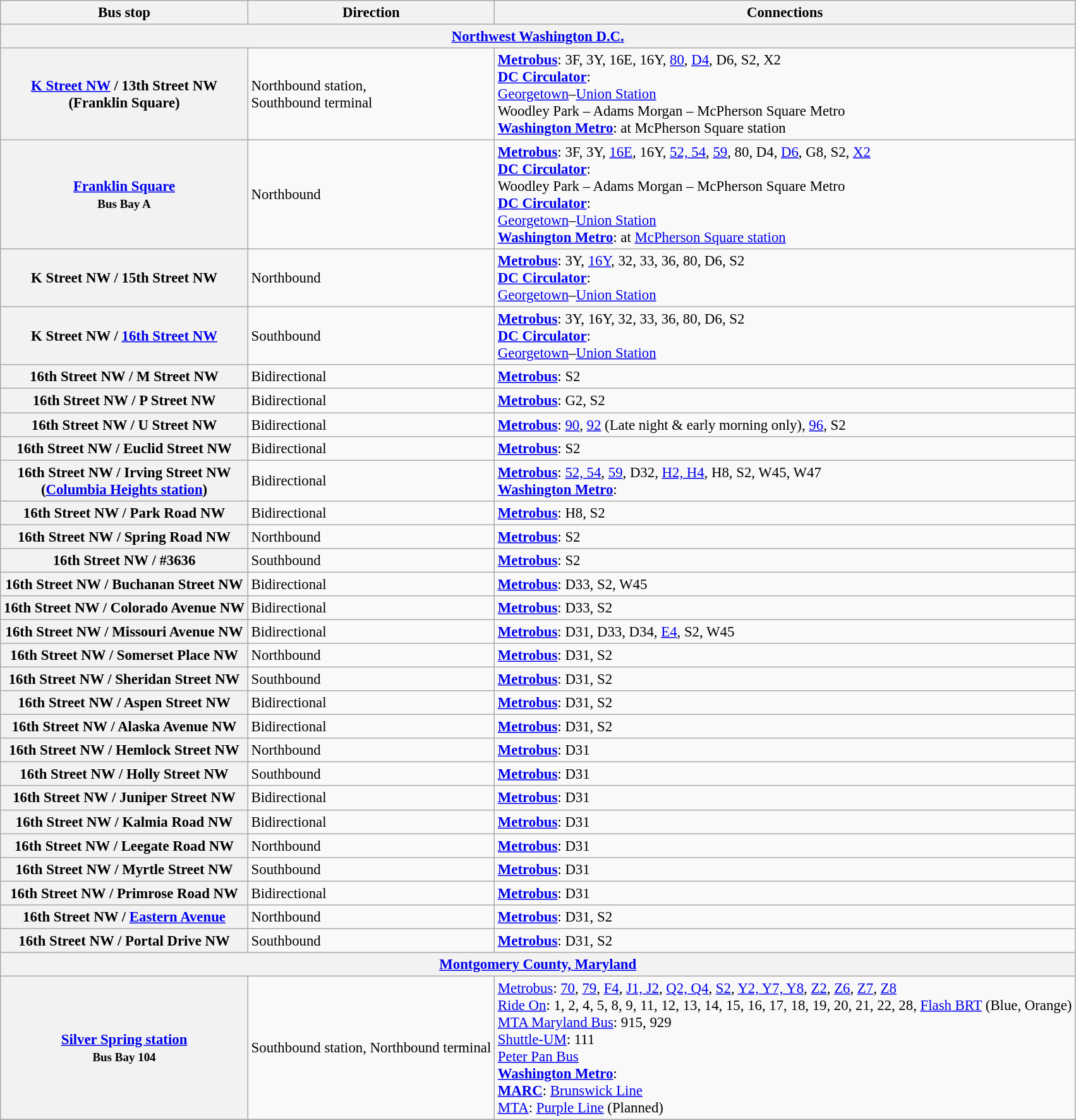<table class="wikitable collapsible collapsed" style="font-size: 95%;">
<tr>
<th>Bus stop</th>
<th>Direction</th>
<th>Connections</th>
</tr>
<tr>
<th colspan="5"><a href='#'>Northwest Washington D.C.</a></th>
</tr>
<tr>
<th><a href='#'>K Street NW</a> / 13th Street NW<br>(Franklin Square)</th>
<td>Northbound station,<br>Southbound terminal</td>
<td> <strong><a href='#'>Metrobus</a></strong>: 3F, 3Y, 16E, 16Y, <a href='#'>80</a>, <a href='#'>D4</a>, D6, S2, X2<br> <strong><a href='#'>DC Circulator</a></strong>:<br> <a href='#'>Georgetown</a>–<a href='#'>Union Station</a><br> Woodley Park – Adams Morgan – McPherson Square Metro<br> <strong><a href='#'>Washington Metro</a></strong>:  at McPherson Square station</td>
</tr>
<tr>
<th><a href='#'>Franklin Square</a><br><small>Bus Bay A</small></th>
<td>Northbound</td>
<td> <strong><a href='#'>Metrobus</a></strong>: 3F, 3Y, <a href='#'>16E</a>, 16Y, <a href='#'>52, 54</a>, <a href='#'>59</a>, 80, D4, <a href='#'>D6</a>, G8, S2, <a href='#'>X2</a><br> <strong><a href='#'>DC Circulator</a></strong>:<br> Woodley Park – Adams Morgan – McPherson Square Metro<br> <strong><a href='#'>DC Circulator</a></strong>:<br> <a href='#'>Georgetown</a>–<a href='#'>Union Station</a><br> <strong><a href='#'>Washington Metro</a></strong>:  at <a href='#'>McPherson Square station</a></td>
</tr>
<tr>
<th>K Street NW / 15th Street NW</th>
<td>Northbound</td>
<td> <strong><a href='#'>Metrobus</a></strong>:  3Y, <a href='#'>16Y</a>, 32, 33, 36, 80, D6, S2<br> <strong><a href='#'>DC Circulator</a></strong>:<br> <a href='#'>Georgetown</a>–<a href='#'>Union Station</a></td>
</tr>
<tr>
<th>K Street NW / <a href='#'>16th Street NW</a></th>
<td>Southbound</td>
<td> <strong><a href='#'>Metrobus</a></strong>: 3Y, 16Y, 32, 33, 36, 80, D6, S2<br> <strong><a href='#'>DC Circulator</a></strong>:<br> <a href='#'>Georgetown</a>–<a href='#'>Union Station</a></td>
</tr>
<tr>
<th>16th Street NW / M Street NW</th>
<td>Bidirectional</td>
<td> <strong><a href='#'>Metrobus</a></strong>: S2</td>
</tr>
<tr>
<th>16th Street NW / P Street NW</th>
<td>Bidirectional</td>
<td> <strong><a href='#'>Metrobus</a></strong>: G2, S2</td>
</tr>
<tr>
<th>16th Street NW / U Street NW</th>
<td>Bidirectional</td>
<td> <strong><a href='#'>Metrobus</a></strong>: <a href='#'>90</a>, <a href='#'>92</a> (Late night & early morning only), <a href='#'>96</a>, S2</td>
</tr>
<tr>
<th>16th Street NW / Euclid Street NW</th>
<td>Bidirectional</td>
<td> <strong><a href='#'>Metrobus</a></strong>: S2</td>
</tr>
<tr>
<th>16th Street NW / Irving Street NW<br>(<a href='#'>Columbia Heights station</a>)</th>
<td>Bidirectional</td>
<td> <strong><a href='#'>Metrobus</a></strong>: <a href='#'>52, 54</a>, <a href='#'>59</a>, D32, <a href='#'>H2, H4</a>, H8, S2, W45, W47<br>  <strong><a href='#'>Washington Metro</a></strong>: </td>
</tr>
<tr>
<th>16th Street NW / Park Road NW</th>
<td>Bidirectional</td>
<td> <strong><a href='#'>Metrobus</a></strong>: H8, S2</td>
</tr>
<tr>
<th>16th Street NW / Spring Road NW</th>
<td>Northbound</td>
<td> <strong><a href='#'>Metrobus</a></strong>: S2</td>
</tr>
<tr>
<th>16th Street NW / #3636</th>
<td>Southbound</td>
<td> <strong><a href='#'>Metrobus</a></strong>: S2</td>
</tr>
<tr>
<th>16th Street NW / Buchanan Street NW</th>
<td>Bidirectional</td>
<td> <strong><a href='#'>Metrobus</a></strong>: D33, S2, W45</td>
</tr>
<tr>
<th>16th Street NW / Colorado Avenue NW</th>
<td>Bidirectional</td>
<td> <strong><a href='#'>Metrobus</a></strong>: D33, S2</td>
</tr>
<tr>
<th>16th Street NW / Missouri Avenue NW</th>
<td>Bidirectional</td>
<td> <strong><a href='#'>Metrobus</a></strong>: D31, D33, D34, <a href='#'>E4</a>, S2, W45</td>
</tr>
<tr>
<th>16th Street NW / Somerset Place NW</th>
<td>Northbound</td>
<td> <strong><a href='#'>Metrobus</a></strong>: D31, S2</td>
</tr>
<tr>
<th>16th Street NW / Sheridan Street NW</th>
<td>Southbound</td>
<td> <strong><a href='#'>Metrobus</a></strong>: D31, S2</td>
</tr>
<tr>
<th>16th Street NW / Aspen Street NW</th>
<td>Bidirectional</td>
<td> <strong><a href='#'>Metrobus</a></strong>: D31, S2</td>
</tr>
<tr>
<th>16th Street NW / Alaska Avenue NW</th>
<td>Bidirectional</td>
<td> <strong><a href='#'>Metrobus</a></strong>: D31, S2</td>
</tr>
<tr>
<th>16th Street NW / Hemlock Street NW</th>
<td>Northbound</td>
<td> <strong><a href='#'>Metrobus</a></strong>: D31</td>
</tr>
<tr>
<th>16th Street NW / Holly Street NW</th>
<td>Southbound</td>
<td> <strong><a href='#'>Metrobus</a></strong>: D31</td>
</tr>
<tr>
<th>16th Street NW / Juniper Street NW</th>
<td>Bidirectional</td>
<td> <strong><a href='#'>Metrobus</a></strong>: D31</td>
</tr>
<tr>
<th>16th Street NW / Kalmia Road NW</th>
<td>Bidirectional</td>
<td> <strong><a href='#'>Metrobus</a></strong>: D31</td>
</tr>
<tr>
<th>16th Street NW / Leegate Road NW</th>
<td>Northbound</td>
<td> <strong><a href='#'>Metrobus</a></strong>: D31</td>
</tr>
<tr>
<th>16th Street NW / Myrtle Street NW</th>
<td>Southbound</td>
<td> <strong><a href='#'>Metrobus</a></strong>: D31</td>
</tr>
<tr>
<th>16th Street NW / Primrose Road NW</th>
<td>Bidirectional</td>
<td> <strong><a href='#'>Metrobus</a></strong>: D31</td>
</tr>
<tr>
<th>16th Street NW / <a href='#'>Eastern Avenue</a></th>
<td>Northbound</td>
<td> <strong><a href='#'>Metrobus</a></strong>: D31, S2</td>
</tr>
<tr>
<th>16th Street NW / Portal Drive NW</th>
<td>Southbound</td>
<td> <strong><a href='#'>Metrobus</a></strong>: D31, S2</td>
</tr>
<tr>
<th colspan="5"><a href='#'>Montgomery County, Maryland</a></th>
</tr>
<tr>
<th><a href='#'>Silver Spring station</a><br><small>Bus Bay 104</small></th>
<td>Southbound station, Northbound terminal</td>
<td> <a href='#'>Metrobus</a>: <a href='#'>70</a>, <a href='#'>79</a>, <a href='#'>F4</a>, <a href='#'>J1, J2</a>, <a href='#'>Q2, Q4</a>, <a href='#'>S2</a>, <a href='#'>Y2, Y7, Y8</a>, <a href='#'>Z2</a>, <a href='#'>Z6</a>, <a href='#'>Z7</a>, <a href='#'>Z8</a><br> <a href='#'>Ride On</a>: 1, 2, 4, 5, 8, 9, 11, 12, 13, 14, 15, 16, 17, 18, 19, 20, 21, 22, 28, <a href='#'>Flash BRT</a> (Blue, Orange)<br> <a href='#'>MTA Maryland Bus</a>: 915, 929<br> <a href='#'>Shuttle-UM</a>: 111<br> <a href='#'>Peter Pan Bus</a><br> <strong><a href='#'>Washington Metro</a></strong>: <br> <strong><a href='#'>MARC</a></strong>: <a href='#'>Brunswick Line</a><br> <a href='#'>MTA</a>: <a href='#'>Purple Line</a> (Planned)</td>
</tr>
<tr>
</tr>
</table>
